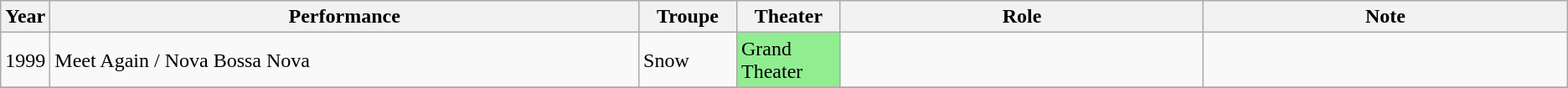<table class="wikitable">
<tr>
<th !style=width:20em>Year</th>
<th style=width:300em>Performance</th>
<th style=width:20em>Troupe</th>
<th style=width:20em>Theater</th>
<th style=width:200em>Role</th>
<th style=width:200em>Note</th>
</tr>
<tr>
<td>1999</td>
<td>Meet Again / Nova Bossa Nova</td>
<td>Snow</td>
<td style="background-color: lightgreen">Grand Theater</td>
<td></td>
<td></td>
</tr>
<tr>
</tr>
</table>
